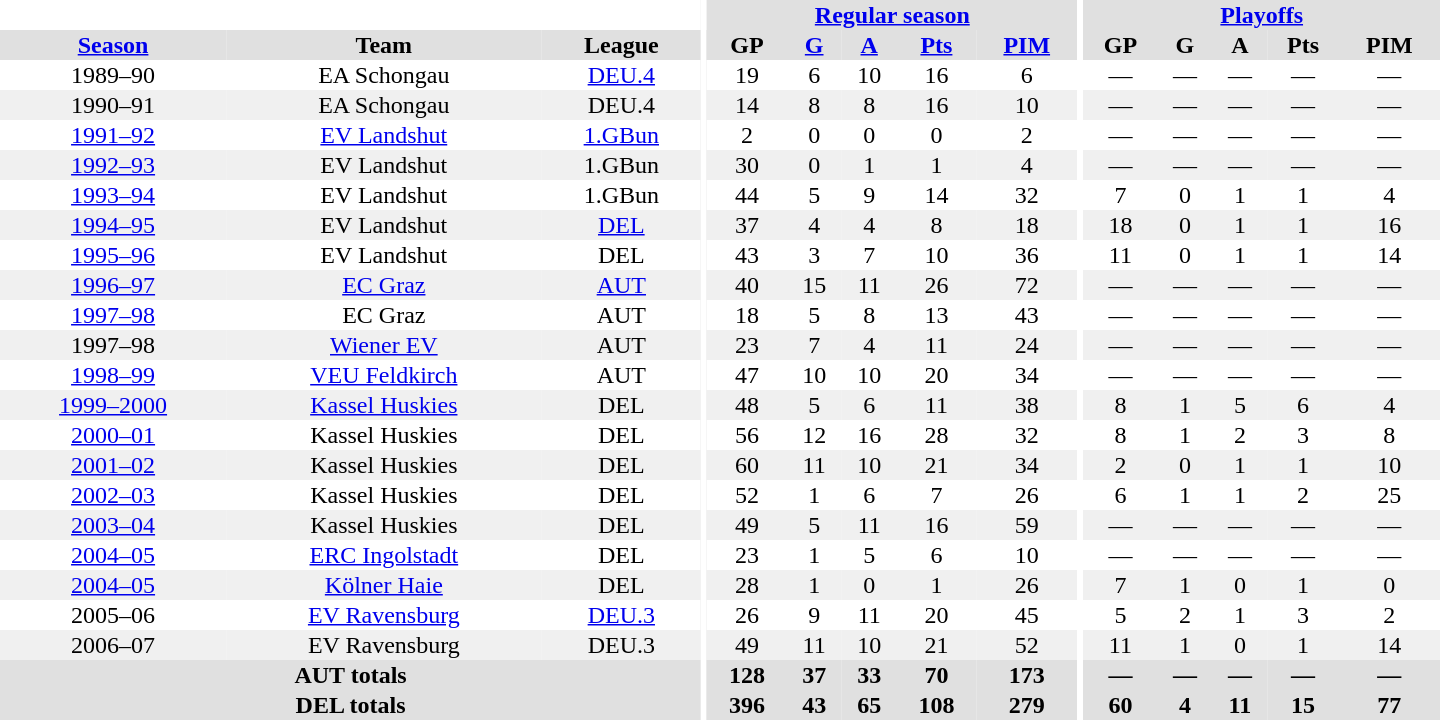<table border="0" cellpadding="1" cellspacing="0" style="text-align:center; width:60em">
<tr bgcolor="#e0e0e0">
<th colspan="3" bgcolor="#ffffff"></th>
<th rowspan="99" bgcolor="#ffffff"></th>
<th colspan="5"><a href='#'>Regular season</a></th>
<th rowspan="99" bgcolor="#ffffff"></th>
<th colspan="5"><a href='#'>Playoffs</a></th>
</tr>
<tr bgcolor="#e0e0e0">
<th><a href='#'>Season</a></th>
<th>Team</th>
<th>League</th>
<th>GP</th>
<th><a href='#'>G</a></th>
<th><a href='#'>A</a></th>
<th><a href='#'>Pts</a></th>
<th><a href='#'>PIM</a></th>
<th>GP</th>
<th>G</th>
<th>A</th>
<th>Pts</th>
<th>PIM</th>
</tr>
<tr>
<td>1989–90</td>
<td>EA Schongau</td>
<td><a href='#'>DEU.4</a></td>
<td>19</td>
<td>6</td>
<td>10</td>
<td>16</td>
<td>6</td>
<td>—</td>
<td>—</td>
<td>—</td>
<td>—</td>
<td>—</td>
</tr>
<tr bgcolor="#f0f0f0">
<td>1990–91</td>
<td>EA Schongau</td>
<td>DEU.4</td>
<td>14</td>
<td>8</td>
<td>8</td>
<td>16</td>
<td>10</td>
<td>—</td>
<td>—</td>
<td>—</td>
<td>—</td>
<td>—</td>
</tr>
<tr>
<td><a href='#'>1991–92</a></td>
<td><a href='#'>EV Landshut</a></td>
<td><a href='#'>1.GBun</a></td>
<td>2</td>
<td>0</td>
<td>0</td>
<td>0</td>
<td>2</td>
<td>—</td>
<td>—</td>
<td>—</td>
<td>—</td>
<td>—</td>
</tr>
<tr bgcolor="#f0f0f0">
<td><a href='#'>1992–93</a></td>
<td>EV Landshut</td>
<td>1.GBun</td>
<td>30</td>
<td>0</td>
<td>1</td>
<td>1</td>
<td>4</td>
<td>—</td>
<td>—</td>
<td>—</td>
<td>—</td>
<td>—</td>
</tr>
<tr>
<td><a href='#'>1993–94</a></td>
<td>EV Landshut</td>
<td>1.GBun</td>
<td>44</td>
<td>5</td>
<td>9</td>
<td>14</td>
<td>32</td>
<td>7</td>
<td>0</td>
<td>1</td>
<td>1</td>
<td>4</td>
</tr>
<tr bgcolor="#f0f0f0">
<td><a href='#'>1994–95</a></td>
<td>EV Landshut</td>
<td><a href='#'>DEL</a></td>
<td>37</td>
<td>4</td>
<td>4</td>
<td>8</td>
<td>18</td>
<td>18</td>
<td>0</td>
<td>1</td>
<td>1</td>
<td>16</td>
</tr>
<tr>
<td><a href='#'>1995–96</a></td>
<td>EV Landshut</td>
<td>DEL</td>
<td>43</td>
<td>3</td>
<td>7</td>
<td>10</td>
<td>36</td>
<td>11</td>
<td>0</td>
<td>1</td>
<td>1</td>
<td>14</td>
</tr>
<tr bgcolor="#f0f0f0">
<td><a href='#'>1996–97</a></td>
<td><a href='#'>EC Graz</a></td>
<td><a href='#'>AUT</a></td>
<td>40</td>
<td>15</td>
<td>11</td>
<td>26</td>
<td>72</td>
<td>—</td>
<td>—</td>
<td>—</td>
<td>—</td>
<td>—</td>
</tr>
<tr>
<td><a href='#'>1997–98</a></td>
<td>EC Graz</td>
<td>AUT</td>
<td>18</td>
<td>5</td>
<td>8</td>
<td>13</td>
<td>43</td>
<td>—</td>
<td>—</td>
<td>—</td>
<td>—</td>
<td>—</td>
</tr>
<tr bgcolor="#f0f0f0">
<td>1997–98</td>
<td><a href='#'>Wiener EV</a></td>
<td>AUT</td>
<td>23</td>
<td>7</td>
<td>4</td>
<td>11</td>
<td>24</td>
<td>—</td>
<td>—</td>
<td>—</td>
<td>—</td>
<td>—</td>
</tr>
<tr>
<td><a href='#'>1998–99</a></td>
<td><a href='#'>VEU Feldkirch</a></td>
<td>AUT</td>
<td>47</td>
<td>10</td>
<td>10</td>
<td>20</td>
<td>34</td>
<td>—</td>
<td>—</td>
<td>—</td>
<td>—</td>
<td>—</td>
</tr>
<tr bgcolor="#f0f0f0">
<td><a href='#'>1999–2000</a></td>
<td><a href='#'>Kassel Huskies</a></td>
<td>DEL</td>
<td>48</td>
<td>5</td>
<td>6</td>
<td>11</td>
<td>38</td>
<td>8</td>
<td>1</td>
<td>5</td>
<td>6</td>
<td>4</td>
</tr>
<tr>
<td><a href='#'>2000–01</a></td>
<td>Kassel Huskies</td>
<td>DEL</td>
<td>56</td>
<td>12</td>
<td>16</td>
<td>28</td>
<td>32</td>
<td>8</td>
<td>1</td>
<td>2</td>
<td>3</td>
<td>8</td>
</tr>
<tr bgcolor="#f0f0f0">
<td><a href='#'>2001–02</a></td>
<td>Kassel Huskies</td>
<td>DEL</td>
<td>60</td>
<td>11</td>
<td>10</td>
<td>21</td>
<td>34</td>
<td>2</td>
<td>0</td>
<td>1</td>
<td>1</td>
<td>10</td>
</tr>
<tr>
<td><a href='#'>2002–03</a></td>
<td>Kassel Huskies</td>
<td>DEL</td>
<td>52</td>
<td>1</td>
<td>6</td>
<td>7</td>
<td>26</td>
<td>6</td>
<td>1</td>
<td>1</td>
<td>2</td>
<td>25</td>
</tr>
<tr bgcolor="#f0f0f0">
<td><a href='#'>2003–04</a></td>
<td>Kassel Huskies</td>
<td>DEL</td>
<td>49</td>
<td>5</td>
<td>11</td>
<td>16</td>
<td>59</td>
<td>—</td>
<td>—</td>
<td>—</td>
<td>—</td>
<td>—</td>
</tr>
<tr>
<td><a href='#'>2004–05</a></td>
<td><a href='#'>ERC Ingolstadt</a></td>
<td>DEL</td>
<td>23</td>
<td>1</td>
<td>5</td>
<td>6</td>
<td>10</td>
<td>—</td>
<td>—</td>
<td>—</td>
<td>—</td>
<td>—</td>
</tr>
<tr bgcolor="#f0f0f0">
<td><a href='#'>2004–05</a></td>
<td><a href='#'>Kölner Haie</a></td>
<td>DEL</td>
<td>28</td>
<td>1</td>
<td>0</td>
<td>1</td>
<td>26</td>
<td>7</td>
<td>1</td>
<td>0</td>
<td>1</td>
<td>0</td>
</tr>
<tr>
<td>2005–06</td>
<td><a href='#'>EV Ravensburg</a></td>
<td><a href='#'>DEU.3</a></td>
<td>26</td>
<td>9</td>
<td>11</td>
<td>20</td>
<td>45</td>
<td>5</td>
<td>2</td>
<td>1</td>
<td>3</td>
<td>2</td>
</tr>
<tr bgcolor="#f0f0f0">
<td>2006–07</td>
<td>EV Ravensburg</td>
<td>DEU.3</td>
<td>49</td>
<td>11</td>
<td>10</td>
<td>21</td>
<td>52</td>
<td>11</td>
<td>1</td>
<td>0</td>
<td>1</td>
<td>14</td>
</tr>
<tr bgcolor="#e0e0e0">
<th colspan="3">AUT totals</th>
<th>128</th>
<th>37</th>
<th>33</th>
<th>70</th>
<th>173</th>
<th>—</th>
<th>—</th>
<th>—</th>
<th>—</th>
<th>—</th>
</tr>
<tr bgcolor="#e0e0e0">
<th colspan="3">DEL totals</th>
<th>396</th>
<th>43</th>
<th>65</th>
<th>108</th>
<th>279</th>
<th>60</th>
<th>4</th>
<th>11</th>
<th>15</th>
<th>77</th>
</tr>
</table>
